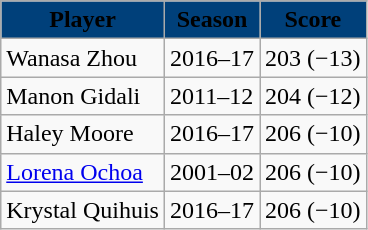<table class="wikitable">
<tr>
<th style="background:#00407a;"><span>Player</span></th>
<th style="background:#00407a;"><span>Season</span></th>
<th style="background:#00407a;"><span>Score</span></th>
</tr>
<tr>
<td>Wanasa Zhou</td>
<td>2016–17</td>
<td>203 (−13)</td>
</tr>
<tr>
<td>Manon Gidali</td>
<td>2011–12</td>
<td>204 (−12)</td>
</tr>
<tr>
<td>Haley Moore</td>
<td>2016–17</td>
<td>206 (−10)</td>
</tr>
<tr>
<td><a href='#'>Lorena Ochoa</a></td>
<td>2001–02</td>
<td>206 (−10)</td>
</tr>
<tr>
<td>Krystal Quihuis</td>
<td>2016–17</td>
<td>206 (−10)</td>
</tr>
</table>
